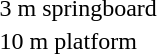<table>
<tr>
<td>3 m springboard<br></td>
<td></td>
<td></td>
<td></td>
</tr>
<tr>
<td>10 m platform<br></td>
<td></td>
<td></td>
<td></td>
</tr>
</table>
